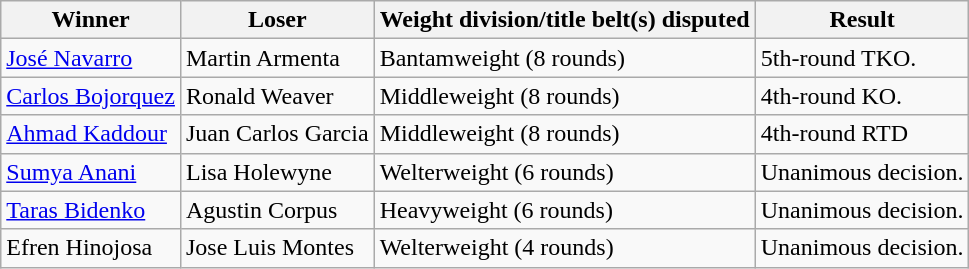<table class=wikitable>
<tr>
<th>Winner</th>
<th>Loser</th>
<th>Weight division/title belt(s) disputed</th>
<th>Result</th>
</tr>
<tr>
<td> <a href='#'>José Navarro</a></td>
<td> Martin Armenta</td>
<td>Bantamweight (8 rounds)</td>
<td>5th-round TKO.</td>
</tr>
<tr>
<td> <a href='#'>Carlos Bojorquez</a></td>
<td> Ronald Weaver</td>
<td>Middleweight (8 rounds)</td>
<td>4th-round KO.</td>
</tr>
<tr>
<td> <a href='#'>Ahmad Kaddour</a></td>
<td> Juan Carlos Garcia</td>
<td>Middleweight (8 rounds)</td>
<td>4th-round RTD</td>
</tr>
<tr>
<td> <a href='#'>Sumya Anani</a></td>
<td> Lisa Holewyne</td>
<td>Welterweight (6 rounds)</td>
<td>Unanimous decision.</td>
</tr>
<tr>
<td> <a href='#'>Taras Bidenko</a></td>
<td> Agustin Corpus</td>
<td>Heavyweight (6 rounds)</td>
<td>Unanimous decision.</td>
</tr>
<tr>
<td> Efren Hinojosa</td>
<td> Jose Luis Montes</td>
<td>Welterweight (4 rounds)</td>
<td>Unanimous decision.</td>
</tr>
</table>
